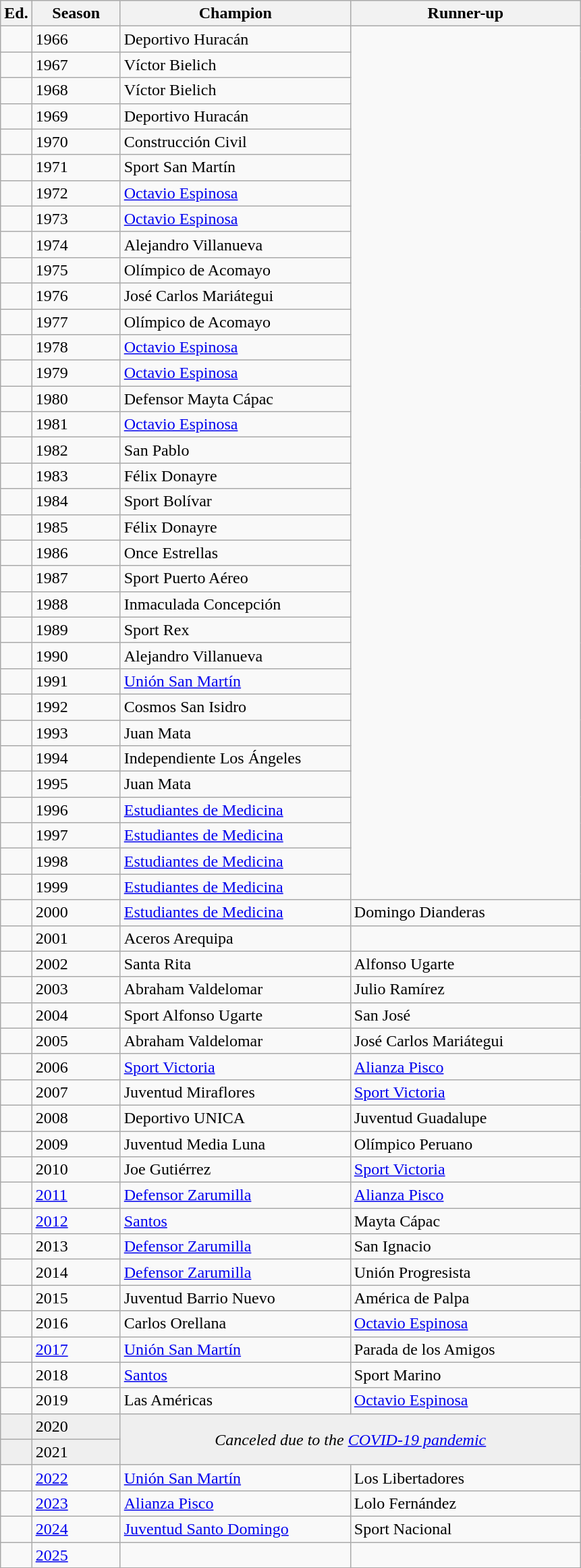<table class="wikitable sortable">
<tr>
<th width=px>Ed.</th>
<th width=80px>Season</th>
<th width=220px>Champion</th>
<th width=220px>Runner-up</th>
</tr>
<tr>
<td></td>
<td>1966</td>
<td>Deportivo Huracán</td>
</tr>
<tr>
<td></td>
<td>1967</td>
<td>Víctor Bielich</td>
</tr>
<tr>
<td></td>
<td>1968</td>
<td>Víctor Bielich</td>
</tr>
<tr>
<td></td>
<td>1969</td>
<td>Deportivo Huracán</td>
</tr>
<tr>
<td></td>
<td>1970</td>
<td>Construcción Civil</td>
</tr>
<tr>
<td></td>
<td>1971</td>
<td>Sport San Martín</td>
</tr>
<tr>
<td></td>
<td>1972</td>
<td><a href='#'>Octavio Espinosa</a></td>
</tr>
<tr>
<td></td>
<td>1973</td>
<td><a href='#'>Octavio Espinosa</a></td>
</tr>
<tr>
<td></td>
<td>1974</td>
<td>Alejandro Villanueva</td>
</tr>
<tr>
<td></td>
<td>1975</td>
<td>Olímpico de Acomayo</td>
</tr>
<tr>
<td></td>
<td>1976</td>
<td>José Carlos Mariátegui</td>
</tr>
<tr>
<td></td>
<td>1977</td>
<td>Olímpico de Acomayo</td>
</tr>
<tr>
<td></td>
<td>1978</td>
<td><a href='#'>Octavio Espinosa</a></td>
</tr>
<tr>
<td></td>
<td>1979</td>
<td><a href='#'>Octavio Espinosa</a></td>
</tr>
<tr>
<td></td>
<td>1980</td>
<td>Defensor Mayta Cápac</td>
</tr>
<tr>
<td></td>
<td>1981</td>
<td><a href='#'>Octavio Espinosa</a></td>
</tr>
<tr>
<td></td>
<td>1982</td>
<td>San Pablo</td>
</tr>
<tr>
<td></td>
<td>1983</td>
<td>Félix Donayre</td>
</tr>
<tr>
<td></td>
<td>1984</td>
<td>Sport Bolívar</td>
</tr>
<tr>
<td></td>
<td>1985</td>
<td>Félix Donayre</td>
</tr>
<tr>
<td></td>
<td>1986</td>
<td>Once Estrellas</td>
</tr>
<tr>
<td></td>
<td>1987</td>
<td>Sport Puerto Aéreo</td>
</tr>
<tr>
<td></td>
<td>1988</td>
<td>Inmaculada Concepción</td>
</tr>
<tr>
<td></td>
<td>1989</td>
<td>Sport Rex</td>
</tr>
<tr>
<td></td>
<td>1990</td>
<td>Alejandro Villanueva</td>
</tr>
<tr>
<td></td>
<td>1991</td>
<td><a href='#'>Unión San Martín</a></td>
</tr>
<tr>
<td></td>
<td>1992</td>
<td>Cosmos San Isidro</td>
</tr>
<tr>
<td></td>
<td>1993</td>
<td>Juan Mata</td>
</tr>
<tr>
<td></td>
<td>1994</td>
<td>Independiente Los Ángeles</td>
</tr>
<tr>
<td></td>
<td>1995</td>
<td>Juan Mata</td>
</tr>
<tr>
<td></td>
<td>1996</td>
<td><a href='#'>Estudiantes de Medicina</a></td>
</tr>
<tr>
<td></td>
<td>1997</td>
<td><a href='#'>Estudiantes de Medicina</a></td>
</tr>
<tr>
<td></td>
<td>1998</td>
<td><a href='#'>Estudiantes de Medicina</a></td>
</tr>
<tr>
<td></td>
<td>1999</td>
<td><a href='#'>Estudiantes de Medicina</a></td>
</tr>
<tr>
<td></td>
<td>2000</td>
<td><a href='#'>Estudiantes de Medicina</a></td>
<td>Domingo Dianderas</td>
</tr>
<tr>
<td></td>
<td>2001</td>
<td>Aceros Arequipa</td>
</tr>
<tr>
<td></td>
<td>2002</td>
<td>Santa Rita</td>
<td>Alfonso Ugarte</td>
</tr>
<tr>
<td></td>
<td>2003</td>
<td>Abraham Valdelomar</td>
<td>Julio Ramírez</td>
</tr>
<tr>
<td></td>
<td>2004</td>
<td>Sport Alfonso Ugarte</td>
<td>San José</td>
</tr>
<tr>
<td></td>
<td>2005</td>
<td>Abraham Valdelomar</td>
<td>José Carlos Mariátegui</td>
</tr>
<tr>
<td></td>
<td>2006</td>
<td><a href='#'>Sport Victoria</a></td>
<td><a href='#'>Alianza Pisco</a></td>
</tr>
<tr>
<td></td>
<td>2007</td>
<td>Juventud Miraflores</td>
<td><a href='#'>Sport Victoria</a></td>
</tr>
<tr>
<td></td>
<td>2008</td>
<td>Deportivo UNICA</td>
<td>Juventud Guadalupe</td>
</tr>
<tr>
<td></td>
<td>2009</td>
<td>Juventud Media Luna</td>
<td>Olímpico Peruano</td>
</tr>
<tr>
<td></td>
<td>2010</td>
<td>Joe Gutiérrez</td>
<td><a href='#'>Sport Victoria</a></td>
</tr>
<tr>
<td></td>
<td><a href='#'>2011</a></td>
<td><a href='#'>Defensor Zarumilla</a></td>
<td><a href='#'>Alianza Pisco</a></td>
</tr>
<tr>
<td></td>
<td><a href='#'>2012</a></td>
<td><a href='#'>Santos</a></td>
<td>Mayta Cápac</td>
</tr>
<tr>
<td></td>
<td>2013</td>
<td><a href='#'>Defensor Zarumilla</a></td>
<td>San Ignacio</td>
</tr>
<tr>
<td></td>
<td>2014</td>
<td><a href='#'>Defensor Zarumilla</a></td>
<td>Unión Progresista</td>
</tr>
<tr>
<td></td>
<td>2015</td>
<td>Juventud Barrio Nuevo</td>
<td>América de Palpa</td>
</tr>
<tr>
<td></td>
<td>2016</td>
<td>Carlos Orellana</td>
<td><a href='#'>Octavio Espinosa</a></td>
</tr>
<tr>
<td></td>
<td><a href='#'>2017</a></td>
<td><a href='#'>Unión San Martín</a></td>
<td>Parada de los Amigos</td>
</tr>
<tr>
<td></td>
<td>2018</td>
<td><a href='#'>Santos</a></td>
<td>Sport Marino</td>
</tr>
<tr>
<td></td>
<td>2019</td>
<td>Las Américas</td>
<td><a href='#'>Octavio Espinosa</a></td>
</tr>
<tr bgcolor=#efefef>
<td></td>
<td>2020</td>
<td rowspan=2 colspan="2" align=center><em>Canceled due to the <a href='#'>COVID-19 pandemic</a></em></td>
</tr>
<tr bgcolor=#efefef>
<td></td>
<td>2021</td>
</tr>
<tr>
<td></td>
<td><a href='#'>2022</a></td>
<td><a href='#'>Unión San Martín</a></td>
<td>Los Libertadores</td>
</tr>
<tr>
<td></td>
<td><a href='#'>2023</a></td>
<td><a href='#'>Alianza Pisco</a></td>
<td>Lolo Fernández</td>
</tr>
<tr>
<td></td>
<td><a href='#'>2024</a></td>
<td><a href='#'>Juventud Santo Domingo</a></td>
<td>Sport Nacional</td>
</tr>
<tr>
<td></td>
<td><a href='#'>2025</a></td>
<td></td>
<td></td>
</tr>
<tr>
</tr>
</table>
